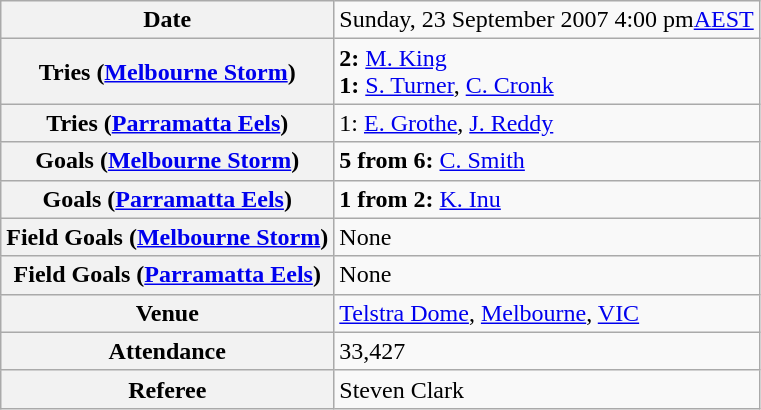<table class="wikitable">
<tr>
<th>Date</th>
<td>Sunday, 23 September 2007 4:00 pm<a href='#'>AEST</a></td>
</tr>
<tr>
<th>Tries (<a href='#'>Melbourne Storm</a>)</th>
<td><strong>2:</strong> <a href='#'>M. King</a><br> <strong>1:</strong> <a href='#'>S. Turner</a>, <a href='#'>C. Cronk</a></td>
</tr>
<tr>
<th>Tries (<a href='#'>Parramatta Eels</a>)</th>
<td>1: <a href='#'>E. Grothe</a>, <a href='#'>J. Reddy</a></td>
</tr>
<tr>
<th>Goals (<a href='#'>Melbourne Storm</a>)</th>
<td><strong>5 from 6:</strong> <a href='#'>C. Smith</a></td>
</tr>
<tr>
<th>Goals (<a href='#'>Parramatta Eels</a>)</th>
<td><strong>1 from 2:</strong> <a href='#'>K. Inu</a></td>
</tr>
<tr>
<th>Field Goals (<a href='#'>Melbourne Storm</a>)</th>
<td>None</td>
</tr>
<tr>
<th>Field Goals (<a href='#'>Parramatta Eels</a>)</th>
<td>None</td>
</tr>
<tr>
<th>Venue</th>
<td><a href='#'>Telstra Dome</a>, <a href='#'>Melbourne</a>, <a href='#'>VIC</a></td>
</tr>
<tr>
<th>Attendance</th>
<td>33,427</td>
</tr>
<tr>
<th>Referee</th>
<td>Steven Clark</td>
</tr>
</table>
